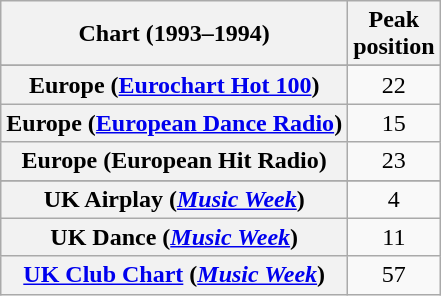<table class="wikitable sortable plainrowheaders" style="text-align:center">
<tr>
<th>Chart (1993–1994)</th>
<th>Peak<br>position</th>
</tr>
<tr>
</tr>
<tr>
</tr>
<tr>
</tr>
<tr>
<th scope="row">Europe (<a href='#'>Eurochart Hot 100</a>)</th>
<td>22</td>
</tr>
<tr>
<th scope="row">Europe (<a href='#'>European Dance Radio</a>)</th>
<td>15</td>
</tr>
<tr>
<th scope="row">Europe (European Hit Radio)</th>
<td>23</td>
</tr>
<tr>
</tr>
<tr>
</tr>
<tr>
</tr>
<tr>
</tr>
<tr>
</tr>
<tr>
</tr>
<tr>
</tr>
<tr>
<th scope="row">UK Airplay (<em><a href='#'>Music Week</a></em>)</th>
<td>4</td>
</tr>
<tr>
<th scope="row">UK Dance (<em><a href='#'>Music Week</a></em>)</th>
<td>11</td>
</tr>
<tr>
<th scope="row"><a href='#'>UK Club Chart</a> (<em><a href='#'>Music Week</a></em>)</th>
<td>57</td>
</tr>
</table>
